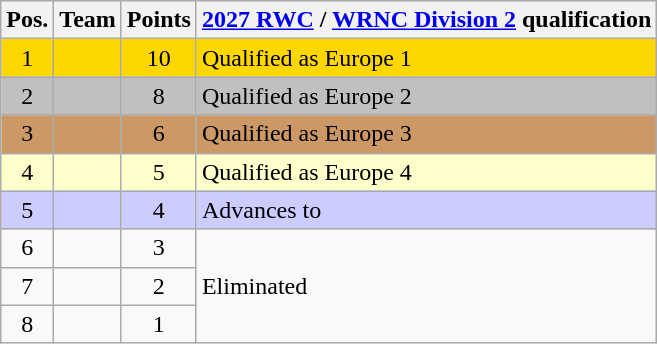<table class="wikitable" style="text-align:left;">
<tr>
<th>Pos.</th>
<th>Team</th>
<th>Points</th>
<th><a href='#'>2027 RWC</a> / <a href='#'>WRNC Division 2</a> qualification</th>
</tr>
<tr style="background:gold;">
<td align=center>1</td>
<td></td>
<td align=center>10</td>
<td>Qualified as Europe 1</td>
</tr>
<tr style="background:silver;">
<td align=center>2</td>
<td></td>
<td align=center>8</td>
<td>Qualified as Europe 2</td>
</tr>
<tr style="background:#c96;">
<td align=center>3</td>
<td></td>
<td align=center>6</td>
<td>Qualified as Europe 3</td>
</tr>
<tr style="background:#FFFFCC;">
<td align=center>4</td>
<td></td>
<td align=center>5</td>
<td>Qualified as Europe 4</td>
</tr>
<tr style="background:#CCCCFF;">
<td align=center>5</td>
<td></td>
<td align=center>4</td>
<td>Advances to <a href='#'></a></td>
</tr>
<tr>
<td align=center>6</td>
<td></td>
<td align=center>3</td>
<td rowspan="3">Eliminated</td>
</tr>
<tr>
<td align=center>7</td>
<td></td>
<td align=center>2</td>
</tr>
<tr>
<td align=center>8</td>
<td></td>
<td align=center>1</td>
</tr>
</table>
